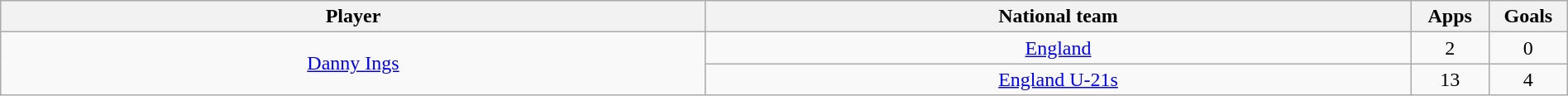<table class="wikitable" style="text-align:center" width=100%>
<tr>
<th width=45%>Player</th>
<th width=45%>National team</th>
<th width=5%>Apps</th>
<th width=5%>Goals</th>
</tr>
<tr>
<td rowspan="2"> <a href='#'>Danny Ings</a></td>
<td><a href='#'>England</a></td>
<td>2</td>
<td>0</td>
</tr>
<tr>
<td><a href='#'>England U-21s</a></td>
<td>13</td>
<td>4</td>
</tr>
</table>
